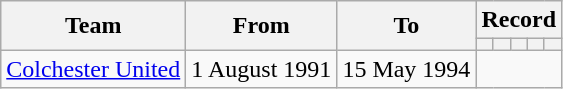<table class="wikitable" style="text-align: center">
<tr>
<th rowspan="2">Team</th>
<th rowspan="2">From</th>
<th rowspan="2">To</th>
<th colspan="5">Record</th>
</tr>
<tr>
<th></th>
<th></th>
<th></th>
<th></th>
<th></th>
</tr>
<tr>
<td align=left><a href='#'>Colchester United</a></td>
<td align=left>1 August 1991</td>
<td align=left>15 May 1994<br></td>
</tr>
</table>
